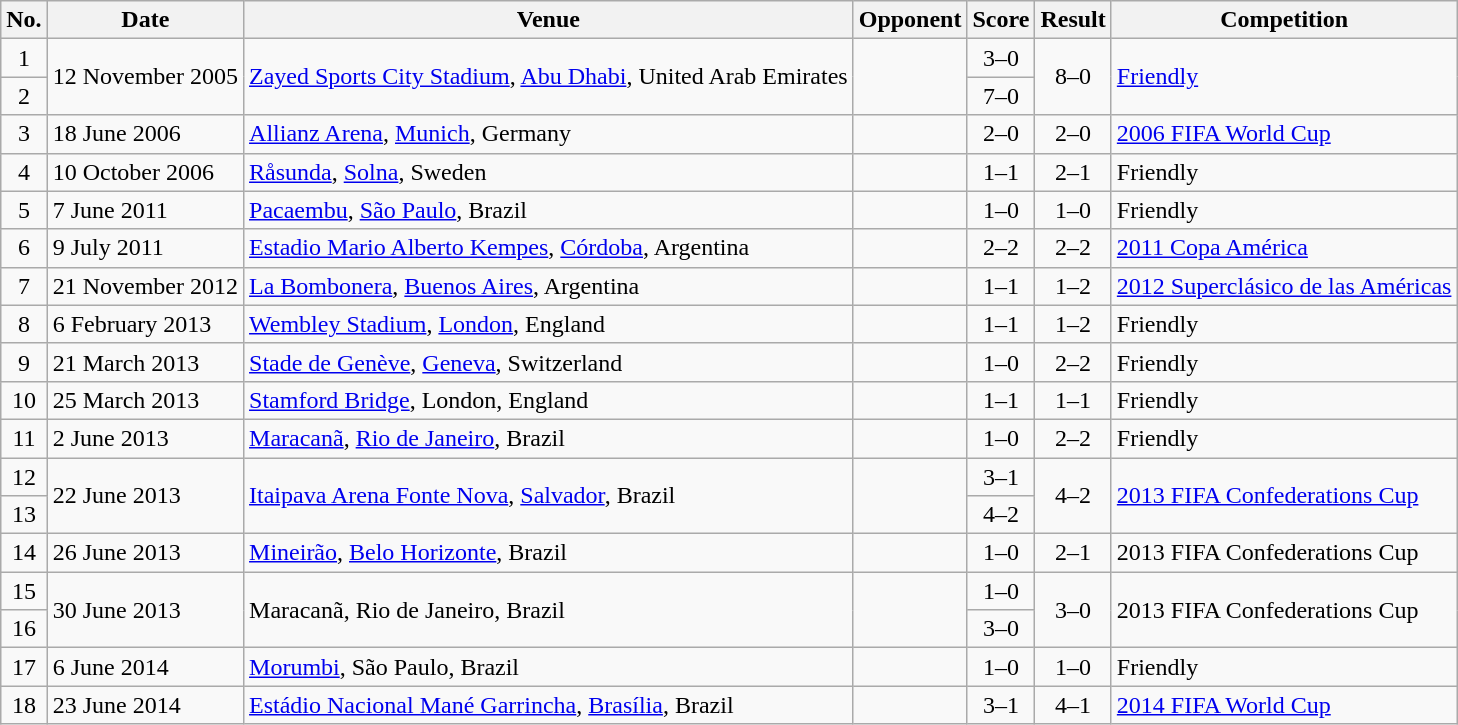<table class="wikitable sortable">
<tr>
<th scope="col">No.</th>
<th scope="col">Date</th>
<th scope="col">Venue</th>
<th scope="col">Opponent</th>
<th scope="col">Score</th>
<th scope="col">Result</th>
<th scope="col">Competition</th>
</tr>
<tr>
<td align="center">1</td>
<td rowspan="2">12 November 2005</td>
<td rowspan="2"><a href='#'>Zayed Sports City Stadium</a>, <a href='#'>Abu Dhabi</a>, United Arab Emirates</td>
<td rowspan="2"></td>
<td align="center">3–0</td>
<td align=center rowspan="2">8–0</td>
<td rowspan="2"><a href='#'>Friendly</a></td>
</tr>
<tr>
<td align="center">2</td>
<td align="center">7–0</td>
</tr>
<tr>
<td align="center">3</td>
<td>18 June 2006</td>
<td><a href='#'>Allianz Arena</a>, <a href='#'>Munich</a>, Germany</td>
<td></td>
<td align="center">2–0</td>
<td align="center">2–0</td>
<td><a href='#'>2006 FIFA World Cup</a></td>
</tr>
<tr>
<td align="center">4</td>
<td>10 October 2006</td>
<td><a href='#'>Råsunda</a>, <a href='#'>Solna</a>, Sweden</td>
<td></td>
<td align="center">1–1</td>
<td align="center">2–1</td>
<td>Friendly</td>
</tr>
<tr>
<td align="center">5</td>
<td>7 June 2011</td>
<td><a href='#'>Pacaembu</a>, <a href='#'>São Paulo</a>, Brazil</td>
<td></td>
<td align="center">1–0</td>
<td align="center">1–0</td>
<td>Friendly</td>
</tr>
<tr>
<td align="center">6</td>
<td>9 July 2011</td>
<td><a href='#'>Estadio Mario Alberto Kempes</a>, <a href='#'>Córdoba</a>, Argentina</td>
<td></td>
<td align="center">2–2</td>
<td align="center">2–2</td>
<td><a href='#'>2011 Copa América</a></td>
</tr>
<tr>
<td align="center">7</td>
<td>21 November 2012</td>
<td><a href='#'>La Bombonera</a>, <a href='#'>Buenos Aires</a>, Argentina</td>
<td></td>
<td align="center">1–1</td>
<td align="center">1–2</td>
<td><a href='#'>2012 Superclásico de las Américas</a></td>
</tr>
<tr>
<td align="center">8</td>
<td>6 February 2013</td>
<td><a href='#'>Wembley Stadium</a>, <a href='#'>London</a>, England</td>
<td></td>
<td align="center">1–1</td>
<td align="center">1–2</td>
<td>Friendly</td>
</tr>
<tr>
<td align="center">9</td>
<td>21 March 2013</td>
<td><a href='#'>Stade de Genève</a>, <a href='#'>Geneva</a>, Switzerland</td>
<td></td>
<td align="center">1–0</td>
<td align="center">2–2</td>
<td>Friendly</td>
</tr>
<tr>
<td align="center">10</td>
<td>25 March 2013</td>
<td><a href='#'>Stamford Bridge</a>, London, England</td>
<td></td>
<td align="center">1–1</td>
<td align="center">1–1</td>
<td>Friendly</td>
</tr>
<tr>
<td align="center">11</td>
<td>2 June 2013</td>
<td><a href='#'>Maracanã</a>, <a href='#'>Rio de Janeiro</a>, Brazil</td>
<td></td>
<td align="center">1–0</td>
<td align="center">2–2</td>
<td>Friendly</td>
</tr>
<tr>
<td align="center">12</td>
<td rowspan="2">22 June 2013</td>
<td rowspan="2"><a href='#'>Itaipava Arena Fonte Nova</a>, <a href='#'>Salvador</a>, Brazil</td>
<td rowspan="2"></td>
<td align="center">3–1</td>
<td align=center rowspan="2">4–2</td>
<td rowspan="2"><a href='#'>2013 FIFA Confederations Cup</a></td>
</tr>
<tr>
<td align="center">13</td>
<td align="center">4–2</td>
</tr>
<tr>
<td align="center">14</td>
<td>26 June 2013</td>
<td><a href='#'>Mineirão</a>, <a href='#'>Belo Horizonte</a>, Brazil</td>
<td></td>
<td align="center">1–0</td>
<td align="center">2–1</td>
<td>2013 FIFA Confederations Cup</td>
</tr>
<tr>
<td align="center">15</td>
<td rowspan="2">30 June 2013</td>
<td rowspan="2">Maracanã, Rio de Janeiro, Brazil</td>
<td rowspan="2"></td>
<td align="center">1–0</td>
<td align=center rowspan="2">3–0</td>
<td rowspan="2">2013 FIFA Confederations Cup</td>
</tr>
<tr>
<td align="center">16</td>
<td align="center">3–0</td>
</tr>
<tr>
<td align="center">17</td>
<td>6 June 2014</td>
<td><a href='#'>Morumbi</a>, São Paulo, Brazil</td>
<td></td>
<td align="center">1–0</td>
<td align="center">1–0</td>
<td>Friendly</td>
</tr>
<tr>
<td align="center">18</td>
<td>23 June 2014</td>
<td><a href='#'>Estádio Nacional Mané Garrincha</a>, <a href='#'>Brasília</a>, Brazil</td>
<td></td>
<td align="center">3–1</td>
<td align="center">4–1</td>
<td><a href='#'>2014 FIFA World Cup</a></td>
</tr>
</table>
